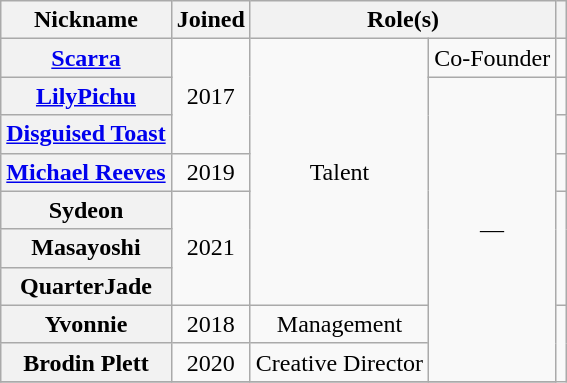<table class="wikitable sortable">
<tr>
<th>Nickname</th>
<th>Joined</th>
<th colspan="2">Role(s)</th>
<th></th>
</tr>
<tr>
<th><a href='#'>Scarra</a></th>
<td rowspan="3" style="text-align:center">2017</td>
<td rowspan="7" style="text-align:center">Talent</td>
<td>Co-Founder</td>
<td style="text-align:center"></td>
</tr>
<tr>
<th><a href='#'>LilyPichu</a></th>
<td style="text-align:center" rowspan="8">—</td>
<td style="text-align:center"></td>
</tr>
<tr>
<th><a href='#'>Disguised Toast</a></th>
<td style="text-align:center"></td>
</tr>
<tr>
<th><a href='#'>Michael Reeves</a></th>
<td style="text-align:center">2019</td>
<td style="text-align:center"></td>
</tr>
<tr>
<th>Sydeon</th>
<td rowspan="3" style="text-align:center">2021</td>
<td rowspan="3" style="text-align:center"></td>
</tr>
<tr>
<th>Masayoshi</th>
</tr>
<tr>
<th>QuarterJade</th>
</tr>
<tr>
<th>Yvonnie</th>
<td style="text-align:center">2018</td>
<td style="text-align:center">Management</td>
</tr>
<tr>
<th>Brodin Plett</th>
<td style="text-align:center">2020</td>
<td style="text-align:center">Creative Director</td>
</tr>
<tr>
</tr>
</table>
